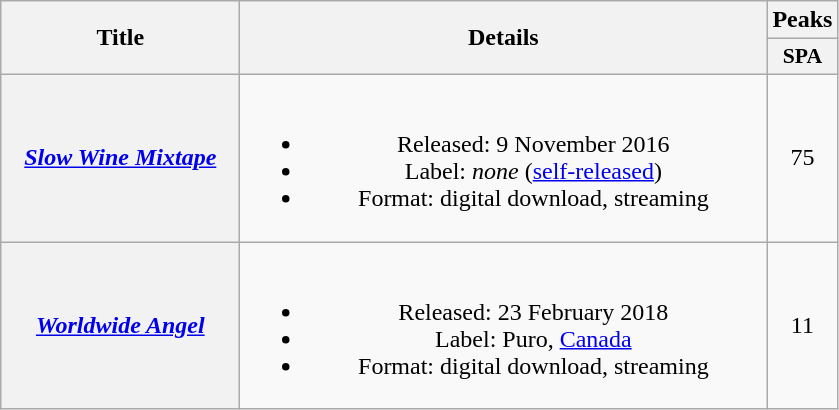<table class="wikitable plainrowheaders" style="text-align:center">
<tr>
<th scope="col" rowspan="2" style="width:9.5em">Title</th>
<th scope="col" rowspan="2" style="width:21.5em">Details</th>
<th scope="col">Peaks</th>
</tr>
<tr>
<th scope="col" style="width:2.5em;font-size:90%">SPA<br></th>
</tr>
<tr>
<th scope="row"><em><a href='#'>Slow Wine Mixtape</a></em></th>
<td><br><ul><li>Released: 9 November 2016</li><li>Label: <em>none</em> (<a href='#'>self-released</a>)</li><li>Format: digital download, streaming</li></ul></td>
<td>75</td>
</tr>
<tr>
<th scope="row"><em><a href='#'>Worldwide Angel</a></em></th>
<td><br><ul><li>Released: 23 February 2018</li><li>Label: Puro, <a href='#'>Canada</a></li><li>Format: digital download, streaming</li></ul></td>
<td>11</td>
</tr>
</table>
